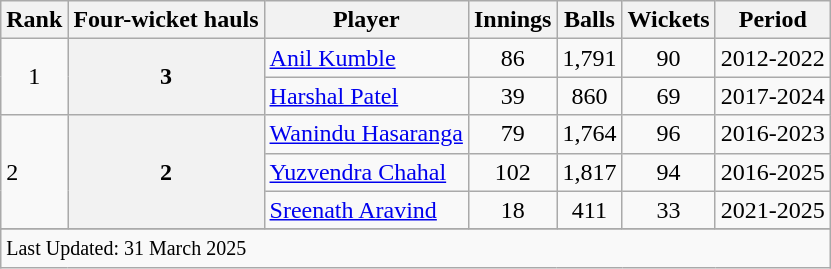<table class="wikitable sortable">
<tr>
<th scope=col>Rank</th>
<th scope=col>Four-wicket hauls</th>
<th scope=col>Player</th>
<th scope=col>Innings</th>
<th scope=col>Balls</th>
<th scope=col>Wickets</th>
<th scope=col>Period</th>
</tr>
<tr>
<td rowspan="2" align="center">1</td>
<th rowspan="2" scope="row" style="text-align:center;">3</th>
<td><a href='#'>Anil Kumble</a></td>
<td align="center">86</td>
<td align=center>1,791</td>
<td align=center>90</td>
<td>2012-2022</td>
</tr>
<tr>
<td><a href='#'>Harshal Patel</a></td>
<td align="center">39</td>
<td align=center>860</td>
<td align=center>69</td>
<td>2017-2024</td>
</tr>
<tr>
<td rowspan="3">2</td>
<th rowspan="3">2</th>
<td><a href='#'>Wanindu Hasaranga</a></td>
<td align="center">79</td>
<td align=center>1,764</td>
<td align=center>96</td>
<td>2016-2023</td>
</tr>
<tr>
<td><a href='#'>Yuzvendra Chahal</a></td>
<td align="center">102</td>
<td align=center>1,817</td>
<td align=center>94</td>
<td>2016-2025</td>
</tr>
<tr>
<td><a href='#'>Sreenath Aravind</a></td>
<td align="center">18</td>
<td align=center>411</td>
<td align=center>33</td>
<td>2021-2025</td>
</tr>
<tr>
</tr>
<tr class=sortbottom>
<td colspan=8><small>Last Updated: 31 March 2025</small></td>
</tr>
</table>
